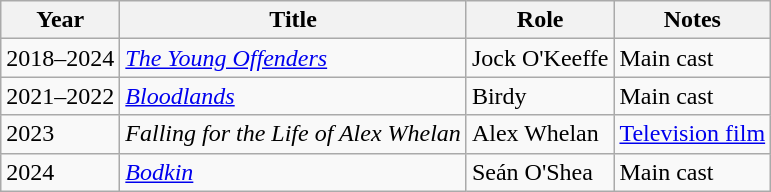<table class="wikitable">
<tr>
<th>Year</th>
<th>Title</th>
<th>Role</th>
<th>Notes</th>
</tr>
<tr>
<td>2018–2024</td>
<td><em><a href='#'>The Young Offenders</a></em></td>
<td>Jock O'Keeffe</td>
<td>Main cast</td>
</tr>
<tr>
<td>2021–2022</td>
<td><em><a href='#'>Bloodlands</a></em></td>
<td>Birdy</td>
<td>Main cast</td>
</tr>
<tr>
<td>2023</td>
<td><em>Falling for the Life of Alex Whelan</em></td>
<td>Alex Whelan</td>
<td><a href='#'>Television film</a></td>
</tr>
<tr>
<td>2024</td>
<td><em><a href='#'>Bodkin</a></em></td>
<td>Seán O'Shea</td>
<td>Main cast</td>
</tr>
</table>
